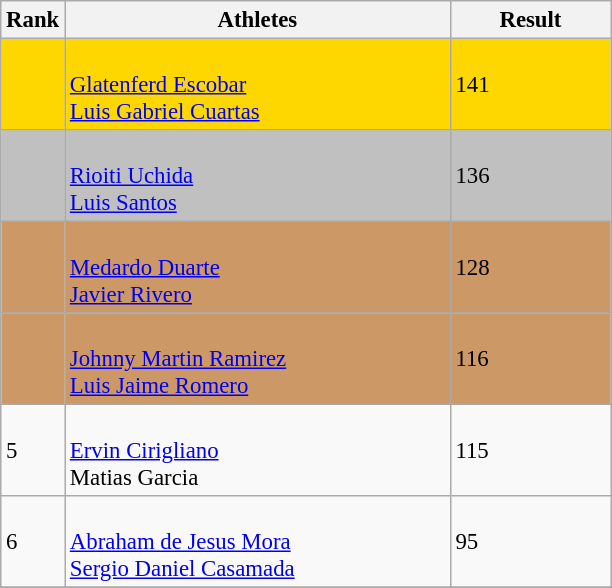<table class="wikitable" style="font-size:95%" style="width:35em;" style="text-align:center">
<tr>
<th>Rank</th>
<th width=250>Athletes</th>
<th width=100>Result</th>
</tr>
<tr bgcolor=gold>
<td></td>
<td align=left><br><a href='#'>Glatenferd Escobar</a><br><a href='#'>Luis Gabriel Cuartas</a></td>
<td>141</td>
</tr>
<tr bgcolor=silver>
<td></td>
<td align=left><br><a href='#'>Rioiti Uchida</a><br><a href='#'>Luis Santos</a></td>
<td>136</td>
</tr>
<tr bgcolor=cc9966>
<td></td>
<td align=left><br><a href='#'>Medardo Duarte</a><br><a href='#'>Javier Rivero</a></td>
<td>128</td>
</tr>
<tr bgcolor=cc9966>
<td></td>
<td align=left><br><a href='#'>Johnny Martin Ramirez</a><br><a href='#'>Luis Jaime Romero</a></td>
<td>116</td>
</tr>
<tr>
<td>5</td>
<td align=left><br><a href='#'>Ervin Cirigliano</a><br>Matias Garcia</td>
<td>115</td>
</tr>
<tr>
<td>6</td>
<td align=left><br><a href='#'>Abraham de Jesus Mora</a><br><a href='#'>Sergio Daniel Casamada</a></td>
<td>95</td>
</tr>
<tr>
</tr>
</table>
